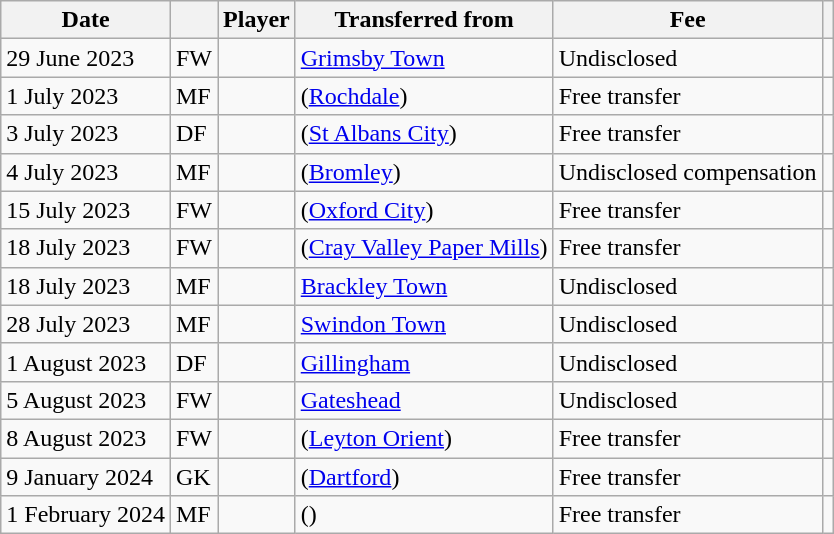<table class="wikitable plainrowheaders sortable">
<tr>
<th scope="col">Date</th>
<th scope="col"></th>
<th scope="col">Player</th>
<th scope="col">Transferred from</th>
<th scope="col">Fee</th>
<th scope="col" class="unsortable"></th>
</tr>
<tr>
<td>29 June 2023</td>
<td>FW</td>
<td></td>
<td><a href='#'>Grimsby Town</a></td>
<td>Undisclosed</td>
<td></td>
</tr>
<tr>
<td>1 July 2023</td>
<td>MF</td>
<td></td>
<td>(<a href='#'>Rochdale</a>)</td>
<td>Free transfer</td>
<td></td>
</tr>
<tr>
<td>3 July 2023</td>
<td>DF</td>
<td></td>
<td>(<a href='#'>St Albans City</a>)</td>
<td>Free transfer</td>
<td></td>
</tr>
<tr>
<td>4 July 2023</td>
<td>MF</td>
<td></td>
<td>(<a href='#'>Bromley</a>)</td>
<td>Undisclosed compensation</td>
<td></td>
</tr>
<tr>
<td>15 July 2023</td>
<td>FW</td>
<td></td>
<td>(<a href='#'>Oxford City</a>)</td>
<td>Free transfer</td>
<td></td>
</tr>
<tr>
<td>18 July 2023</td>
<td>FW</td>
<td></td>
<td>(<a href='#'>Cray Valley Paper Mills</a>)</td>
<td>Free transfer</td>
<td></td>
</tr>
<tr>
<td>18 July 2023</td>
<td>MF</td>
<td></td>
<td><a href='#'>Brackley Town</a></td>
<td>Undisclosed</td>
<td></td>
</tr>
<tr>
<td>28 July 2023</td>
<td>MF</td>
<td></td>
<td><a href='#'>Swindon Town</a></td>
<td>Undisclosed</td>
<td></td>
</tr>
<tr>
<td>1 August 2023</td>
<td>DF</td>
<td></td>
<td><a href='#'>Gillingham</a></td>
<td>Undisclosed</td>
<td></td>
</tr>
<tr>
<td>5 August 2023</td>
<td>FW</td>
<td></td>
<td><a href='#'>Gateshead</a></td>
<td>Undisclosed</td>
<td></td>
</tr>
<tr>
<td>8 August 2023</td>
<td>FW</td>
<td></td>
<td>(<a href='#'>Leyton Orient</a>)</td>
<td>Free transfer</td>
<td></td>
</tr>
<tr>
<td>9 January 2024</td>
<td>GK</td>
<td></td>
<td>(<a href='#'>Dartford</a>)</td>
<td>Free transfer</td>
<td></td>
</tr>
<tr>
<td>1 February 2024</td>
<td>MF</td>
<td></td>
<td>()</td>
<td>Free transfer</td>
<td></td>
</tr>
</table>
